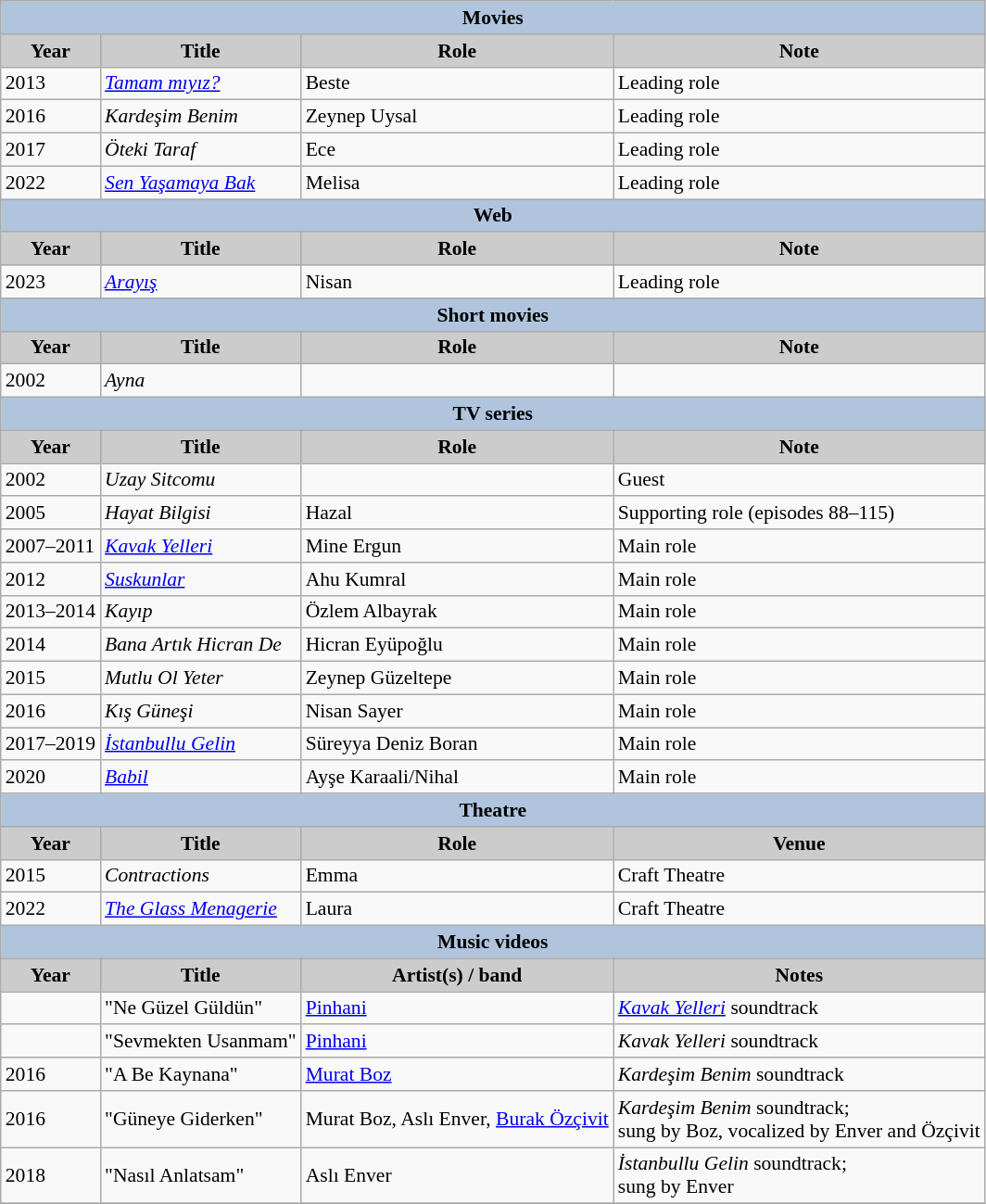<table class="wikitable" style="font-size:90%">
<tr>
<th colspan="4" style="background:LightSteelBlue">Movies</th>
</tr>
<tr>
<th style="background:#CCCCCC">Year</th>
<th style="background:#CCCCCC">Title</th>
<th style="background:#CCCCCC">Role</th>
<th style="background:#CCCCCC">Note</th>
</tr>
<tr>
<td>2013</td>
<td><em><a href='#'>Tamam mıyız?</a></em></td>
<td>Beste</td>
<td>Leading role</td>
</tr>
<tr>
<td>2016</td>
<td><em>Kardeşim Benim</em></td>
<td>Zeynep Uysal</td>
<td>Leading role</td>
</tr>
<tr>
<td>2017</td>
<td><em>Öteki Taraf</em></td>
<td>Ece</td>
<td>Leading role</td>
</tr>
<tr>
<td>2022</td>
<td><em><a href='#'>Sen Yaşamaya Bak</a></em></td>
<td>Melisa</td>
<td>Leading role</td>
</tr>
<tr>
<th colspan="4" style="background:LightSteelBlue">Web</th>
</tr>
<tr>
<th style="background:#CCCCCC">Year</th>
<th style="background:#CCCCCC">Title</th>
<th style="background:#CCCCCC">Role</th>
<th style="background:#CCCCCC">Note</th>
</tr>
<tr>
<td>2023</td>
<td><em><a href='#'>Arayış</a></em></td>
<td>Nisan</td>
<td>Leading role</td>
</tr>
<tr>
<th colspan="4" style="background:LightSteelBlue">Short movies</th>
</tr>
<tr>
<th style="background:#CCCCCC">Year</th>
<th style="background:#CCCCCC">Title</th>
<th style="background:#CCCCCC">Role</th>
<th style="background:#CCCCCC">Note</th>
</tr>
<tr>
<td>2002</td>
<td><em>Ayna</em></td>
<td></td>
<td></td>
</tr>
<tr>
<th colspan="4" style="background:LightSteelBlue">TV series</th>
</tr>
<tr>
<th style="background:#CCCCCC">Year</th>
<th style="background:#CCCCCC">Title</th>
<th style="background:#CCCCCC">Role</th>
<th style="background:#CCCCCC">Note</th>
</tr>
<tr>
<td>2002</td>
<td><em>Uzay Sitcomu</em></td>
<td></td>
<td>Guest</td>
</tr>
<tr>
<td>2005</td>
<td><em>Hayat Bilgisi</em></td>
<td>Hazal</td>
<td>Supporting role (episodes 88–115)</td>
</tr>
<tr>
<td>2007–2011</td>
<td><em><a href='#'>Kavak Yelleri</a></em></td>
<td>Mine Ergun</td>
<td>Main role</td>
</tr>
<tr>
<td>2012</td>
<td><em><a href='#'>Suskunlar</a></em></td>
<td>Ahu Kumral</td>
<td>Main role</td>
</tr>
<tr>
<td>2013–2014</td>
<td><em>Kayıp</em></td>
<td>Özlem Albayrak</td>
<td>Main role</td>
</tr>
<tr>
<td>2014</td>
<td><em>Bana Artık Hicran De</em></td>
<td>Hicran Eyüpoğlu</td>
<td>Main role</td>
</tr>
<tr>
<td>2015</td>
<td><em>Mutlu Ol Yeter</em></td>
<td>Zeynep Güzeltepe</td>
<td>Main role</td>
</tr>
<tr>
<td>2016</td>
<td><em>Kış Güneşi</em></td>
<td>Nisan Sayer</td>
<td>Main role</td>
</tr>
<tr>
<td>2017–2019</td>
<td><em><a href='#'>İstanbullu Gelin</a></em></td>
<td>Süreyya Deniz Boran</td>
<td>Main role</td>
</tr>
<tr>
<td>2020</td>
<td><em><a href='#'>Babil</a></em></td>
<td>Ayşe Karaali/Nihal</td>
<td>Main role</td>
</tr>
<tr>
<th colspan="4" style="background:LightSteelBlue">Theatre</th>
</tr>
<tr>
<th style="background:#CCCCCC">Year</th>
<th style="background:#CCCCCC">Title</th>
<th style="background:#CCCCCC">Role</th>
<th style="background:#CCCCCC">Venue</th>
</tr>
<tr>
<td>2015</td>
<td><em>Contractions</em></td>
<td>Emma</td>
<td>Craft Theatre</td>
</tr>
<tr>
<td>2022</td>
<td><em><a href='#'>The Glass Menagerie</a></em></td>
<td>Laura</td>
<td>Craft Theatre</td>
</tr>
<tr>
<th colspan="4" style="background:LightSteelBlue">Music videos</th>
</tr>
<tr>
<th style="background:#CCCCCC">Year</th>
<th style="background:#CCCCCC">Title</th>
<th style="background:#CCCCCC">Artist(s) / band</th>
<th style="background:#CCCCCC">Notes</th>
</tr>
<tr>
<td></td>
<td>"Ne Güzel Güldün"</td>
<td><a href='#'>Pinhani</a></td>
<td><em><a href='#'>Kavak Yelleri</a></em> soundtrack</td>
</tr>
<tr>
<td></td>
<td>"Sevmekten Usanmam"</td>
<td><a href='#'>Pinhani</a></td>
<td><em>Kavak Yelleri</em> soundtrack</td>
</tr>
<tr>
<td>2016</td>
<td>"A Be Kaynana"</td>
<td><a href='#'>Murat Boz</a></td>
<td><em>Kardeşim Benim</em> soundtrack</td>
</tr>
<tr>
<td>2016</td>
<td>"Güneye Giderken"</td>
<td>Murat Boz, Aslı Enver, <a href='#'>Burak Özçivit</a></td>
<td><em>Kardeşim Benim</em> soundtrack;<br>sung by Boz, vocalized by Enver and Özçivit</td>
</tr>
<tr>
<td>2018</td>
<td>"Nasıl Anlatsam"</td>
<td>Aslı Enver</td>
<td><em>İstanbullu Gelin</em> soundtrack;<br>sung by Enver</td>
</tr>
<tr>
</tr>
</table>
